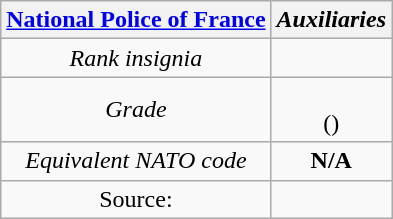<table class="wikitable" style="text-align: center;">
<tr>
<th><a href='#'>National Police of France</a></th>
<th><em>Auxiliaries</em></th>
</tr>
<tr>
<td><em>Rank insignia</em></td>
<td></td>
</tr>
<tr>
<td><em>Grade</em></td>
<td><br>()</td>
</tr>
<tr>
<td><em>Equivalent NATO code</em></td>
<td><strong>N/A</strong></td>
</tr>
<tr>
<td>Source:</td>
<td colspan=2></td>
</tr>
</table>
